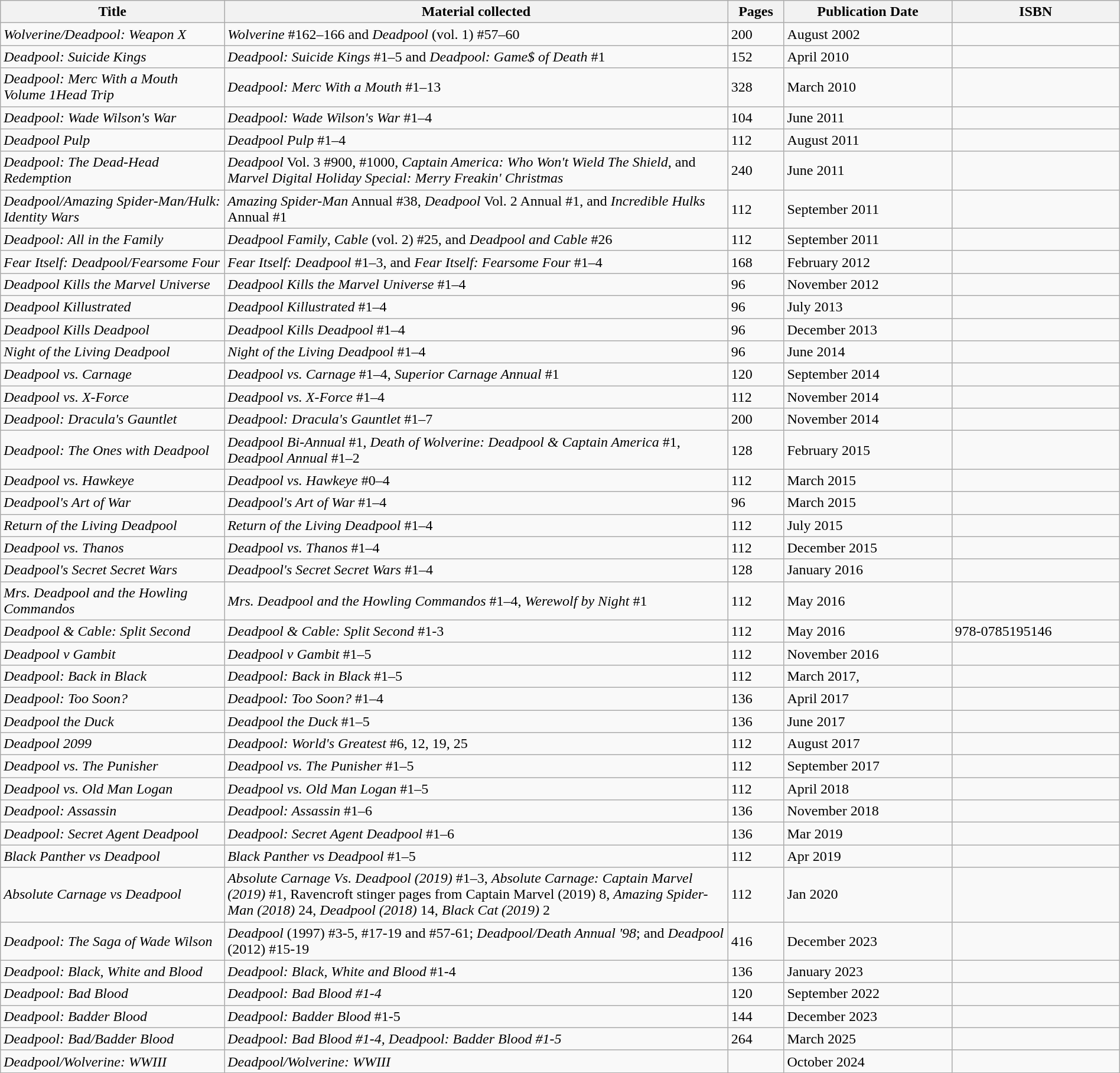<table class="wikitable" style="text-align:left;" width="100%">
<tr>
<th width="20%">Title</th>
<th width="45%">Material collected</th>
<th width="5%">Pages</th>
<th width="15%">Publication Date</th>
<th width="15%">ISBN</th>
</tr>
<tr>
<td><em>Wolverine/Deadpool: Weapon X</em></td>
<td><em>Wolverine</em> #162–166 and <em>Deadpool</em> (vol. 1) #57–60</td>
<td>200</td>
<td>August 2002</td>
<td></td>
</tr>
<tr>
<td><em>Deadpool: Suicide Kings</em></td>
<td><em>Deadpool: Suicide Kings</em> #1–5 and <em>Deadpool: Game$ of Death</em> #1</td>
<td>152</td>
<td>April 2010</td>
<td></td>
</tr>
<tr>
<td><em>Deadpool: Merc With a Mouth Volume 1Head Trip</em></td>
<td><em>Deadpool: Merc With a Mouth</em> #1–13</td>
<td>328</td>
<td>March 2010</td>
<td></td>
</tr>
<tr>
<td><em>Deadpool: Wade Wilson's War</em></td>
<td><em>Deadpool: Wade Wilson's War</em> #1–4</td>
<td>104</td>
<td>June 2011</td>
<td></td>
</tr>
<tr>
<td><em>Deadpool Pulp</em></td>
<td><em>Deadpool Pulp</em> #1–4</td>
<td>112</td>
<td>August 2011</td>
<td></td>
</tr>
<tr>
<td><em>Deadpool: The Dead-Head Redemption</em></td>
<td><em>Deadpool</em> Vol. 3 #900, #1000, <em>Captain America: Who Won't Wield The Shield</em>, and <em>Marvel Digital Holiday Special: Merry Freakin' Christmas</em></td>
<td>240</td>
<td>June 2011</td>
<td></td>
</tr>
<tr>
<td><em>Deadpool/Amazing Spider-Man/Hulk: Identity Wars</em></td>
<td><em>Amazing Spider-Man</em> Annual #38, <em>Deadpool</em> Vol. 2 Annual #1, and <em>Incredible Hulks</em> Annual #1</td>
<td>112</td>
<td>September 2011</td>
<td></td>
</tr>
<tr>
<td><em>Deadpool: All in the Family</em></td>
<td><em>Deadpool Family</em>, <em>Cable</em> (vol. 2) #25, and <em>Deadpool and Cable</em> #26</td>
<td>112</td>
<td>September 2011</td>
<td></td>
</tr>
<tr>
<td><em>Fear Itself: Deadpool/Fearsome Four</em></td>
<td><em>Fear Itself: Deadpool</em> #1–3, and <em>Fear Itself: Fearsome Four</em> #1–4</td>
<td>168</td>
<td>February 2012</td>
<td></td>
</tr>
<tr>
<td><em>Deadpool Kills the Marvel Universe</em></td>
<td><em>Deadpool Kills the Marvel Universe</em> #1–4</td>
<td>96</td>
<td>November 2012</td>
<td></td>
</tr>
<tr>
<td><em>Deadpool Killustrated</em></td>
<td><em>Deadpool Killustrated</em> #1–4</td>
<td>96</td>
<td>July 2013</td>
<td></td>
</tr>
<tr>
<td><em>Deadpool Kills Deadpool</em></td>
<td><em>Deadpool Kills Deadpool</em> #1–4</td>
<td>96</td>
<td>December 2013</td>
<td></td>
</tr>
<tr>
<td><em>Night of the Living Deadpool</em></td>
<td><em>Night of the Living Deadpool</em> #1–4</td>
<td>96</td>
<td>June 2014</td>
<td></td>
</tr>
<tr>
<td><em>Deadpool vs. Carnage</em></td>
<td><em>Deadpool vs. Carnage</em> #1–4, <em>Superior Carnage Annual</em> #1</td>
<td>120</td>
<td>September 2014</td>
<td></td>
</tr>
<tr>
<td><em>Deadpool vs. X-Force</em></td>
<td><em>Deadpool vs. X-Force</em> #1–4</td>
<td>112</td>
<td>November 2014</td>
<td></td>
</tr>
<tr>
<td><em>Deadpool: Dracula's Gauntlet</em></td>
<td><em>Deadpool: Dracula's Gauntlet</em> #1–7</td>
<td>200</td>
<td>November 2014</td>
<td></td>
</tr>
<tr>
<td><em>Deadpool: The Ones with Deadpool</em></td>
<td><em>Deadpool Bi-Annual</em> #1, <em>Death of Wolverine: Deadpool & Captain America</em> #1, <em>Deadpool Annual</em> #1–2</td>
<td>128</td>
<td>February 2015</td>
<td></td>
</tr>
<tr>
<td><em>Deadpool vs. Hawkeye</em></td>
<td><em>Deadpool vs. Hawkeye</em> #0–4</td>
<td>112</td>
<td>March 2015</td>
<td></td>
</tr>
<tr>
<td><em>Deadpool's Art of War</em></td>
<td><em>Deadpool's Art of War</em> #1–4</td>
<td>96</td>
<td>March 2015</td>
<td></td>
</tr>
<tr>
<td><em>Return of the Living Deadpool</em></td>
<td><em>Return of the Living Deadpool</em> #1–4</td>
<td>112</td>
<td>July 2015</td>
<td></td>
</tr>
<tr>
<td><em>Deadpool vs. Thanos</em></td>
<td><em>Deadpool vs. Thanos</em> #1–4</td>
<td>112</td>
<td>December 2015</td>
<td></td>
</tr>
<tr>
<td><em>Deadpool's Secret Secret Wars</em></td>
<td><em>Deadpool's Secret Secret Wars</em> #1–4</td>
<td>128</td>
<td>January 2016</td>
<td></td>
</tr>
<tr>
<td><em>Mrs. Deadpool and the Howling Commandos</em></td>
<td><em>Mrs. Deadpool and the Howling Commandos</em> #1–4, <em>Werewolf by Night</em>  #1</td>
<td>112</td>
<td>May 2016</td>
<td></td>
</tr>
<tr>
<td><em>Deadpool & Cable: Split Second</em></td>
<td><em>Deadpool & Cable: Split Second</em> #1-3</td>
<td>112</td>
<td>May 2016</td>
<td>978-0785195146</td>
</tr>
<tr>
<td><em>Deadpool v Gambit</em></td>
<td><em>Deadpool v Gambit</em> #1–5</td>
<td>112</td>
<td>November 2016</td>
<td></td>
</tr>
<tr>
<td><em>Deadpool: Back in Black</em></td>
<td><em>Deadpool: Back in Black</em> #1–5</td>
<td>112</td>
<td>March 2017,</td>
<td></td>
</tr>
<tr>
<td><em>Deadpool: Too Soon?</em></td>
<td><em>Deadpool: Too Soon?</em> #1–4</td>
<td>136</td>
<td>April 2017</td>
<td></td>
</tr>
<tr>
<td><em>Deadpool the Duck</em></td>
<td><em>Deadpool the Duck</em> #1–5</td>
<td>136</td>
<td>June 2017</td>
<td></td>
</tr>
<tr>
<td><em>Deadpool 2099</em></td>
<td><em>Deadpool: World's Greatest</em> #6, 12, 19, 25</td>
<td>112</td>
<td>August 2017</td>
<td></td>
</tr>
<tr>
<td><em>Deadpool vs. The Punisher</em></td>
<td><em>Deadpool vs. The Punisher</em> #1–5</td>
<td>112</td>
<td>September 2017</td>
<td></td>
</tr>
<tr>
<td><em>Deadpool vs. Old Man Logan</em></td>
<td><em>Deadpool vs. Old Man Logan</em> #1–5</td>
<td>112</td>
<td>April 2018</td>
<td></td>
</tr>
<tr>
<td><em>Deadpool: Assassin</em></td>
<td><em>Deadpool: Assassin</em> #1–6</td>
<td>136</td>
<td>November 2018</td>
<td></td>
</tr>
<tr>
<td><em>Deadpool: Secret Agent Deadpool</em></td>
<td><em>Deadpool: Secret Agent Deadpool</em> #1–6</td>
<td>136</td>
<td>Mar 2019</td>
<td></td>
</tr>
<tr>
<td><em>Black Panther vs Deadpool</em></td>
<td><em>Black Panther vs Deadpool</em> #1–5</td>
<td>112</td>
<td>Apr 2019</td>
<td></td>
</tr>
<tr>
<td><em>Absolute Carnage vs Deadpool</em></td>
<td><em>Absolute Carnage Vs. Deadpool (2019)</em> #1–3, <em>Absolute Carnage: Captain Marvel (2019)</em> #1, Ravencroft stinger pages from Captain Marvel (2019) 8, <em>Amazing Spider-Man (2018)</em> 24, <em>Deadpool (2018)</em> 14, <em>Black Cat (2019)</em> 2</td>
<td>112</td>
<td>Jan 2020</td>
<td></td>
</tr>
<tr>
<td><em>Deadpool: The Saga of Wade Wilson</em></td>
<td><em>Deadpool</em> (1997) #3-5, #17-19 and #57-61; <em>Deadpool/Death Annual '98</em>; and <em>Deadpool</em> (2012) #15-19</td>
<td>416</td>
<td>December 2023</td>
<td></td>
</tr>
<tr>
<td><em>Deadpool: Black, White and Blood</em></td>
<td><em>Deadpool: Black, White and Blood</em> #1-4</td>
<td>136</td>
<td>January 2023</td>
<td></td>
</tr>
<tr>
<td><em>Deadpool: Bad Blood</em></td>
<td><em>Deadpool: Bad Blood #1-4</em></td>
<td>120</td>
<td>September 2022</td>
<td></td>
</tr>
<tr>
<td><em>Deadpool: Badder Blood</em></td>
<td><em>Deadpool: Badder Blood</em> #1-5</td>
<td>144</td>
<td>December 2023</td>
<td></td>
</tr>
<tr>
<td><em>Deadpool: Bad/Badder Blood</em></td>
<td><em>Deadpool: Bad Blood #1-4, Deadpool: Badder Blood #1-5</em></td>
<td>264</td>
<td>March 2025</td>
<td></td>
</tr>
<tr>
<td><em>Deadpool/Wolverine: WWIII</em></td>
<td><em>Deadpool/Wolverine: WWIII</em></td>
<td></td>
<td>October 2024</td>
<td></td>
</tr>
</table>
